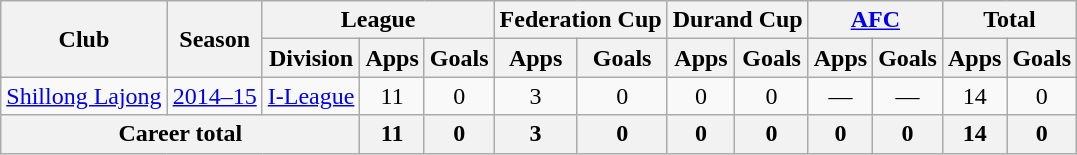<table class="wikitable" style="text-align: center;">
<tr>
<th rowspan="2">Club</th>
<th rowspan="2">Season</th>
<th colspan="3">League</th>
<th colspan="2">Federation Cup</th>
<th colspan="2">Durand Cup</th>
<th colspan="2"><a href='#'>AFC</a></th>
<th colspan="2">Total</th>
</tr>
<tr>
<th>Division</th>
<th>Apps</th>
<th>Goals</th>
<th>Apps</th>
<th>Goals</th>
<th>Apps</th>
<th>Goals</th>
<th>Apps</th>
<th>Goals</th>
<th>Apps</th>
<th>Goals</th>
</tr>
<tr>
<td rowspan="1"><a href='#'>Shillong Lajong</a></td>
<td><a href='#'>2014–15</a></td>
<td><a href='#'>I-League</a></td>
<td>11</td>
<td>0</td>
<td>3</td>
<td>0</td>
<td>0</td>
<td>0</td>
<td>—</td>
<td>—</td>
<td>14</td>
<td>0</td>
</tr>
<tr>
<th colspan="3">Career total</th>
<th>11</th>
<th>0</th>
<th>3</th>
<th>0</th>
<th>0</th>
<th>0</th>
<th>0</th>
<th>0</th>
<th>14</th>
<th>0</th>
</tr>
</table>
